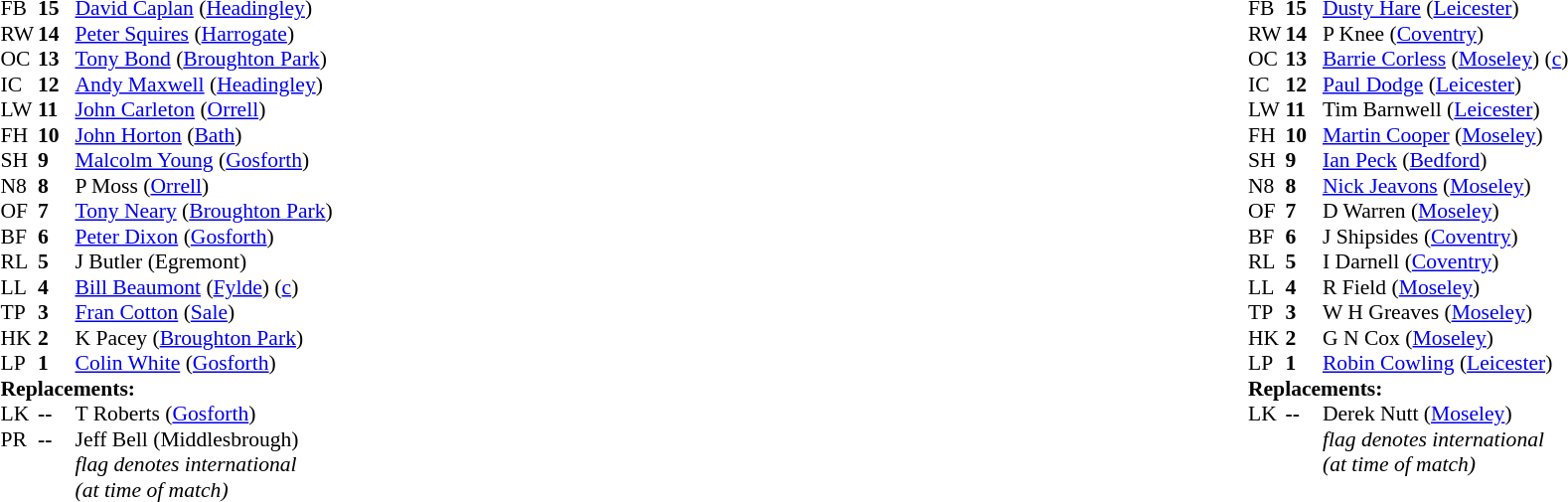<table width="100%">
<tr>
<td valign="top" width="50%"><br><table style="font-size: 90%" cellspacing="0" cellpadding="0">
<tr>
<th width="25"></th>
<th width="25"></th>
</tr>
<tr>
<td>FB</td>
<td><strong>15</strong></td>
<td><a href='#'>David Caplan</a> (<a href='#'>Headingley</a>)</td>
</tr>
<tr>
<td>RW</td>
<td><strong>14</strong></td>
<td> <a href='#'>Peter Squires</a> (<a href='#'>Harrogate</a>)</td>
</tr>
<tr>
<td>OC</td>
<td><strong>13</strong></td>
<td> <a href='#'>Tony Bond</a> (<a href='#'>Broughton Park</a>)</td>
</tr>
<tr>
<td>IC</td>
<td><strong>12</strong></td>
<td><a href='#'>Andy Maxwell</a> (<a href='#'>Headingley</a>)</td>
</tr>
<tr>
<td>LW</td>
<td><strong>11</strong></td>
<td><a href='#'>John Carleton</a> (<a href='#'>Orrell</a>)</td>
</tr>
<tr>
<td>FH</td>
<td><strong>10</strong></td>
<td><a href='#'>John Horton</a> (<a href='#'>Bath</a>)</td>
</tr>
<tr>
<td>SH</td>
<td><strong>9</strong></td>
<td> <a href='#'>Malcolm Young</a> (<a href='#'>Gosforth</a>)</td>
</tr>
<tr>
<td>N8</td>
<td><strong>8</strong></td>
<td>P Moss (<a href='#'>Orrell</a>)</td>
</tr>
<tr>
<td>OF</td>
<td><strong>7</strong></td>
<td> <a href='#'>Tony Neary</a> (<a href='#'>Broughton Park</a>)</td>
</tr>
<tr>
<td>BF</td>
<td><strong>6</strong></td>
<td> <a href='#'>Peter Dixon</a> (<a href='#'>Gosforth</a>)</td>
</tr>
<tr>
<td>RL</td>
<td><strong>5</strong></td>
<td>J Butler (Egremont)</td>
<td></td>
</tr>
<tr>
<td>LL</td>
<td><strong>4</strong></td>
<td> <a href='#'>Bill Beaumont</a> (<a href='#'>Fylde</a>) (<a href='#'>c</a>)</td>
</tr>
<tr>
<td>TP</td>
<td><strong>3</strong></td>
<td> <a href='#'>Fran Cotton</a> (<a href='#'>Sale</a>)</td>
<td></td>
</tr>
<tr>
<td>HK</td>
<td><strong>2</strong></td>
<td>K Pacey (<a href='#'>Broughton Park</a>)</td>
</tr>
<tr>
<td>LP</td>
<td><strong>1</strong></td>
<td><a href='#'>Colin White</a> (<a href='#'>Gosforth</a>)</td>
</tr>
<tr>
<td colspan=3><strong>Replacements:</strong></td>
</tr>
<tr>
<td>LK</td>
<td><strong>--</strong></td>
<td>T Roberts (<a href='#'>Gosforth</a>)</td>
<td></td>
</tr>
<tr>
<td>PR</td>
<td><strong>--</strong></td>
<td>Jeff Bell (Middlesbrough)</td>
<td></td>
</tr>
<tr>
<td></td>
<td></td>
<td><em>flag denotes international</em></td>
</tr>
<tr>
<td></td>
<td></td>
<td><em>(at time of match)</em></td>
</tr>
<tr>
<td colspan="4"></td>
</tr>
</table>
</td>
<td valign="top" width="50%"><br><table style="font-size: 90%" cellspacing="0" cellpadding="0"  align="center">
<tr>
<th width="25"></th>
<th width="25"></th>
</tr>
<tr>
<td>FB</td>
<td><strong>15</strong></td>
<td> <a href='#'>Dusty Hare</a> (<a href='#'>Leicester</a>)</td>
</tr>
<tr>
<td>RW</td>
<td><strong>14</strong></td>
<td>P Knee (<a href='#'>Coventry</a>)</td>
</tr>
<tr>
<td>OC</td>
<td><strong>13</strong></td>
<td> <a href='#'>Barrie Corless</a> (<a href='#'>Moseley</a>) (<a href='#'>c</a>)</td>
</tr>
<tr>
<td>IC</td>
<td><strong>12</strong></td>
<td><a href='#'>Paul Dodge</a> (<a href='#'>Leicester</a>)</td>
</tr>
<tr>
<td>LW</td>
<td><strong>11</strong></td>
<td>Tim Barnwell (<a href='#'>Leicester</a>)</td>
</tr>
<tr>
<td>FH</td>
<td><strong>10</strong></td>
<td> <a href='#'>Martin Cooper</a> (<a href='#'>Moseley</a>)</td>
</tr>
<tr>
<td>SH</td>
<td><strong>9</strong></td>
<td><a href='#'>Ian Peck</a> (<a href='#'>Bedford</a>)</td>
</tr>
<tr>
<td>N8</td>
<td><strong>8</strong></td>
<td><a href='#'>Nick Jeavons</a> (<a href='#'>Moseley</a>)</td>
</tr>
<tr>
<td>OF</td>
<td><strong>7</strong></td>
<td>D Warren (<a href='#'>Moseley</a>)</td>
</tr>
<tr>
<td>BF</td>
<td><strong>6</strong></td>
<td>J Shipsides (<a href='#'>Coventry</a>)</td>
</tr>
<tr>
<td>RL</td>
<td><strong>5</strong></td>
<td>I Darnell (<a href='#'>Coventry</a>)</td>
<td></td>
</tr>
<tr>
<td>LL</td>
<td><strong>4</strong></td>
<td>R Field (<a href='#'>Moseley</a>)</td>
</tr>
<tr>
<td>TP</td>
<td><strong>3</strong></td>
<td>W H Greaves (<a href='#'>Moseley</a>)</td>
</tr>
<tr>
<td>HK</td>
<td><strong>2</strong></td>
<td>G N Cox (<a href='#'>Moseley</a>)</td>
</tr>
<tr>
<td>LP</td>
<td><strong>1</strong></td>
<td> <a href='#'>Robin Cowling</a> (<a href='#'>Leicester</a>)</td>
</tr>
<tr>
<td colspan=3><strong>Replacements:</strong></td>
</tr>
<tr>
<td>LK</td>
<td><strong>--</strong></td>
<td>Derek Nutt (<a href='#'>Moseley</a>)</td>
<td></td>
</tr>
<tr>
<td></td>
<td></td>
<td><em>flag denotes international</em></td>
</tr>
<tr>
<td></td>
<td></td>
<td><em>(at time of match)</em></td>
</tr>
<tr>
<td colspan="4"></td>
</tr>
</table>
</td>
</tr>
</table>
